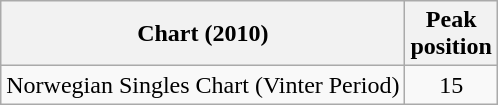<table class="wikitable">
<tr>
<th align="left">Chart (2010)</th>
<th align="left">Peak<br>position</th>
</tr>
<tr>
<td align="left">Norwegian Singles Chart (Vinter Period)</td>
<td style="text-align:center;">15</td>
</tr>
</table>
